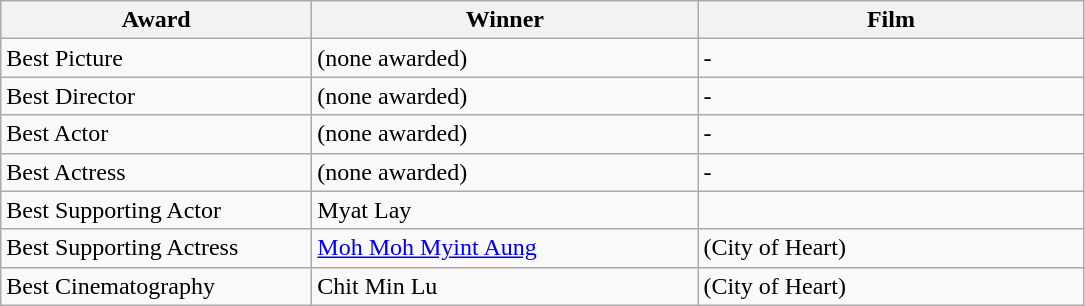<table class="wikitable">
<tr>
<th width="200"><strong>Award</strong></th>
<th width="250"><strong>Winner</strong></th>
<th width="250"><strong>Film</strong></th>
</tr>
<tr>
<td>Best Picture</td>
<td>(none awarded)</td>
<td>-</td>
</tr>
<tr>
<td>Best Director</td>
<td>(none awarded)</td>
<td>-</td>
</tr>
<tr>
<td>Best Actor</td>
<td>(none awarded)</td>
<td>-</td>
</tr>
<tr>
<td>Best Actress</td>
<td>(none awarded)</td>
<td>-</td>
</tr>
<tr>
<td>Best Supporting Actor</td>
<td>Myat Lay</td>
<td></td>
</tr>
<tr>
<td>Best Supporting Actress</td>
<td><a href='#'>Moh Moh Myint Aung</a></td>
<td> (City of Heart)</td>
</tr>
<tr>
<td>Best Cinematography</td>
<td>Chit Min Lu</td>
<td> (City of Heart)</td>
</tr>
</table>
